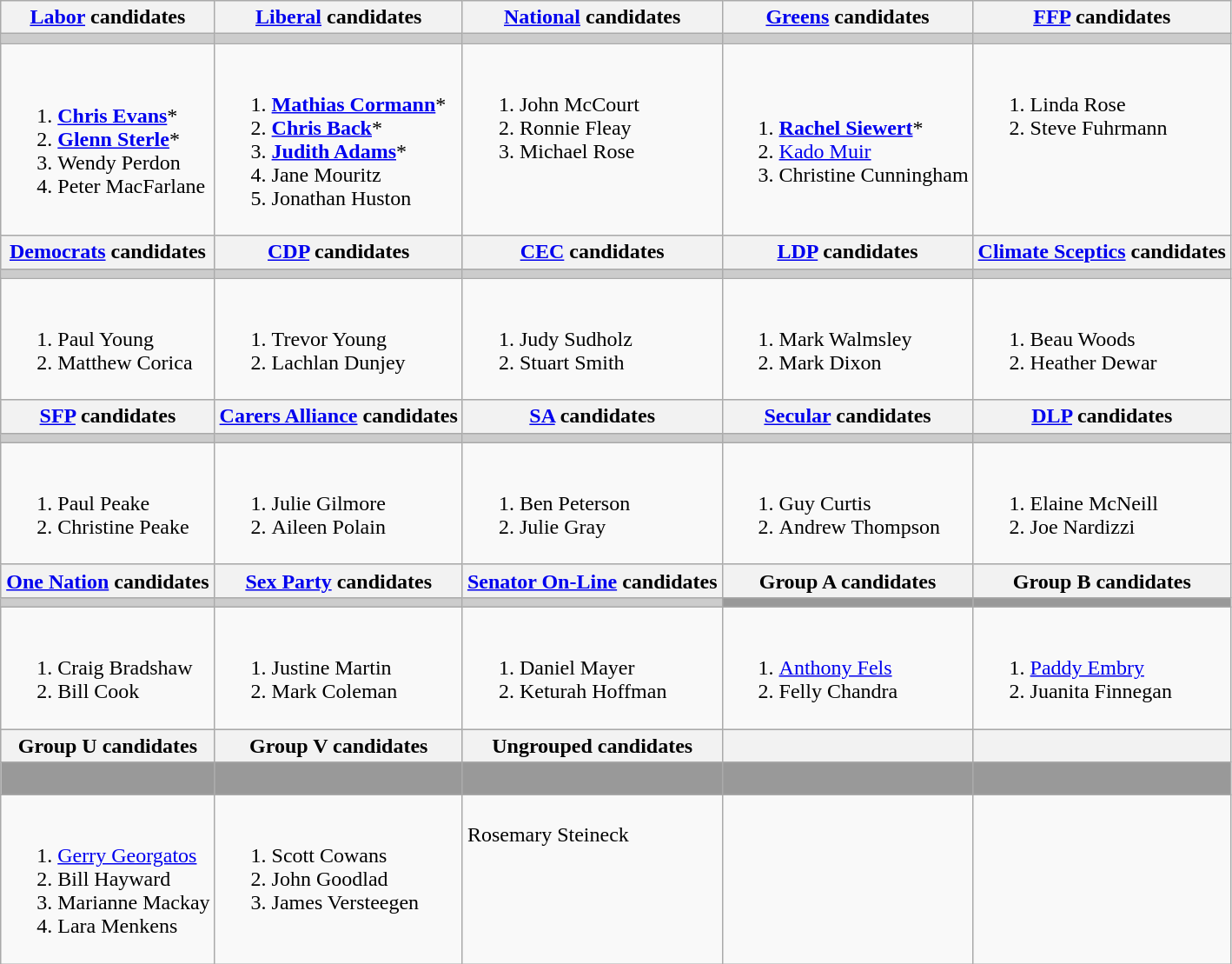<table class="wikitable">
<tr>
<th><a href='#'>Labor</a> candidates</th>
<th><a href='#'>Liberal</a> candidates</th>
<th><a href='#'>National</a> candidates</th>
<th><a href='#'>Greens</a> candidates</th>
<th><a href='#'>FFP</a> candidates</th>
</tr>
<tr style="background:#ccc;">
<td></td>
<td></td>
<td></td>
<td></td>
<td></td>
</tr>
<tr>
<td><br><ol><li><strong><a href='#'>Chris Evans</a></strong>*</li><li><strong><a href='#'>Glenn Sterle</a></strong>*</li><li>Wendy Perdon</li><li>Peter MacFarlane</li></ol></td>
<td><br><ol><li><strong><a href='#'>Mathias Cormann</a></strong>*</li><li><strong><a href='#'>Chris Back</a></strong>*</li><li><strong><a href='#'>Judith Adams</a></strong>*</li><li>Jane Mouritz</li><li>Jonathan Huston</li></ol></td>
<td valign=top><br><ol><li>John McCourt</li><li>Ronnie Fleay</li><li>Michael Rose</li></ol></td>
<td><br><ol><li><strong><a href='#'>Rachel Siewert</a></strong>*</li><li><a href='#'>Kado Muir</a></li><li>Christine Cunningham</li></ol></td>
<td valign=top><br><ol><li>Linda Rose</li><li>Steve Fuhrmann</li></ol></td>
</tr>
<tr style="background:#ccc;">
<th><a href='#'>Democrats</a> candidates</th>
<th><a href='#'>CDP</a> candidates</th>
<th><a href='#'>CEC</a> candidates</th>
<th><a href='#'>LDP</a> candidates</th>
<th><a href='#'>Climate Sceptics</a> candidates</th>
</tr>
<tr style="background:#ccc;">
<td></td>
<td></td>
<td></td>
<td></td>
<td></td>
</tr>
<tr>
<td valign=top><br><ol><li>Paul Young</li><li>Matthew Corica</li></ol></td>
<td valign=top><br><ol><li>Trevor Young</li><li>Lachlan Dunjey</li></ol></td>
<td valign=top><br><ol><li>Judy Sudholz</li><li>Stuart Smith</li></ol></td>
<td valign=top><br><ol><li>Mark Walmsley</li><li>Mark Dixon</li></ol></td>
<td valign=top><br><ol><li>Beau Woods</li><li>Heather Dewar</li></ol></td>
</tr>
<tr style="background:#ccc;">
<th><a href='#'>SFP</a> candidates</th>
<th><a href='#'>Carers Alliance</a> candidates</th>
<th><a href='#'>SA</a> candidates</th>
<th><a href='#'>Secular</a> candidates</th>
<th><a href='#'>DLP</a> candidates</th>
</tr>
<tr style="background:#ccc;">
<td></td>
<td></td>
<td></td>
<td></td>
<td></td>
</tr>
<tr>
<td valign=top><br><ol><li>Paul Peake</li><li>Christine Peake</li></ol></td>
<td valign=top><br><ol><li>Julie Gilmore</li><li>Aileen Polain</li></ol></td>
<td valign=top><br><ol><li>Ben Peterson</li><li>Julie Gray</li></ol></td>
<td valign=top><br><ol><li>Guy Curtis</li><li>Andrew Thompson</li></ol></td>
<td valign=top><br><ol><li>Elaine McNeill</li><li>Joe Nardizzi</li></ol></td>
</tr>
<tr style="background:#ccc;">
<th><a href='#'>One Nation</a> candidates</th>
<th><a href='#'>Sex Party</a> candidates</th>
<th><a href='#'>Senator On-Line</a> candidates</th>
<th>Group A candidates</th>
<th>Group B candidates</th>
</tr>
<tr style="background:#ccc;">
<td></td>
<td></td>
<td></td>
<td style="background:#999;"></td>
<td style="background:#999;"></td>
</tr>
<tr>
<td valign=top><br><ol><li>Craig Bradshaw</li><li>Bill Cook</li></ol></td>
<td valign=top><br><ol><li>Justine Martin</li><li>Mark Coleman</li></ol></td>
<td valign=top><br><ol><li>Daniel Mayer</li><li>Keturah Hoffman</li></ol></td>
<td valign=top><br><ol><li><a href='#'>Anthony Fels</a></li><li>Felly Chandra</li></ol></td>
<td valign=top><br><ol><li><a href='#'>Paddy Embry</a></li><li>Juanita Finnegan</li></ol></td>
</tr>
<tr style="background:#ccc;">
<th>Group U candidates</th>
<th>Group V candidates</th>
<th>Ungrouped candidates</th>
<th></th>
<th></th>
</tr>
<tr style="background:#ccc; background:#999;">
<td></td>
<td style="background:#999;"></td>
<td style="background:#999;"></td>
<td style="background:#999;"></td>
<td style="background:#999;"> </td>
</tr>
<tr>
<td valign=top><br><ol><li><a href='#'>Gerry Georgatos</a></li><li>Bill Hayward</li><li>Marianne Mackay</li><li>Lara Menkens</li></ol></td>
<td valign=top><br><ol><li>Scott Cowans</li><li>John Goodlad</li><li>James Versteegen</li></ol></td>
<td valign=top><br>Rosemary Steineck</td>
<td valign=top></td>
<td valign=top></td>
</tr>
</table>
